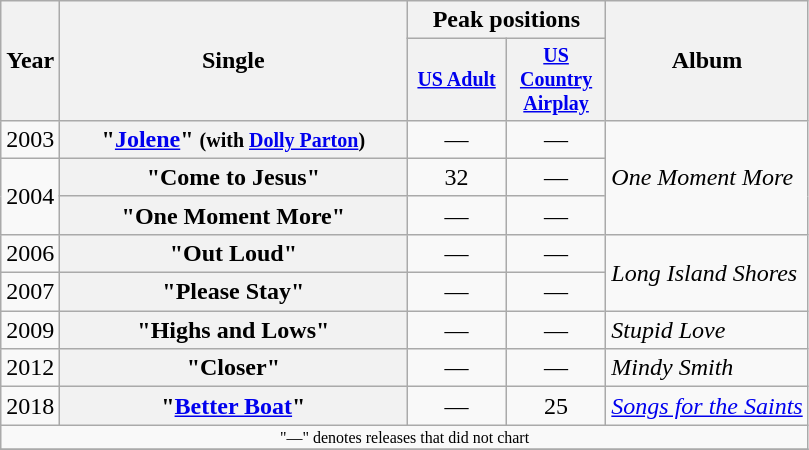<table class="wikitable plainrowheaders" style="text-align:center;">
<tr>
<th rowspan="2">Year</th>
<th rowspan="2" style="width:14em;">Single</th>
<th colspan="2">Peak positions</th>
<th rowspan="2">Album</th>
</tr>
<tr style="font-size:smaller;">
<th width="60"><a href='#'>US Adult</a><br></th>
<th width="60"><a href='#'>US Country<br>Airplay</a></th>
</tr>
<tr>
<td>2003</td>
<th scope="row">"<a href='#'>Jolene</a>" <small>(with <a href='#'>Dolly Parton</a>)</small></th>
<td>—</td>
<td>—</td>
<td align="left" rowspan="3"><em>One Moment More</em></td>
</tr>
<tr>
<td rowspan="2">2004</td>
<th scope="row">"Come to Jesus"</th>
<td>32</td>
<td>—</td>
</tr>
<tr>
<th scope="row">"One Moment More"</th>
<td>—</td>
<td>—</td>
</tr>
<tr>
<td>2006</td>
<th scope="row">"Out Loud"</th>
<td>—</td>
<td>—</td>
<td align="left" rowspan="2"><em>Long Island Shores</em></td>
</tr>
<tr>
<td>2007</td>
<th scope="row">"Please Stay"</th>
<td>—</td>
<td>—</td>
</tr>
<tr>
<td>2009</td>
<th scope="row">"Highs and Lows"</th>
<td>—</td>
<td>—</td>
<td align="left"><em>Stupid Love</em></td>
</tr>
<tr>
<td>2012</td>
<th scope="row">"Closer"</th>
<td>—</td>
<td>—</td>
<td align="left"><em>Mindy Smith</em></td>
</tr>
<tr>
<td>2018</td>
<th scope="row">"<a href='#'>Better Boat</a>" </th>
<td>—</td>
<td>25</td>
<td align="left"><em><a href='#'>Songs for the Saints</a></em></td>
</tr>
<tr>
<td colspan="5" style="font-size:8pt">"—" denotes releases that did not chart</td>
</tr>
<tr>
</tr>
</table>
